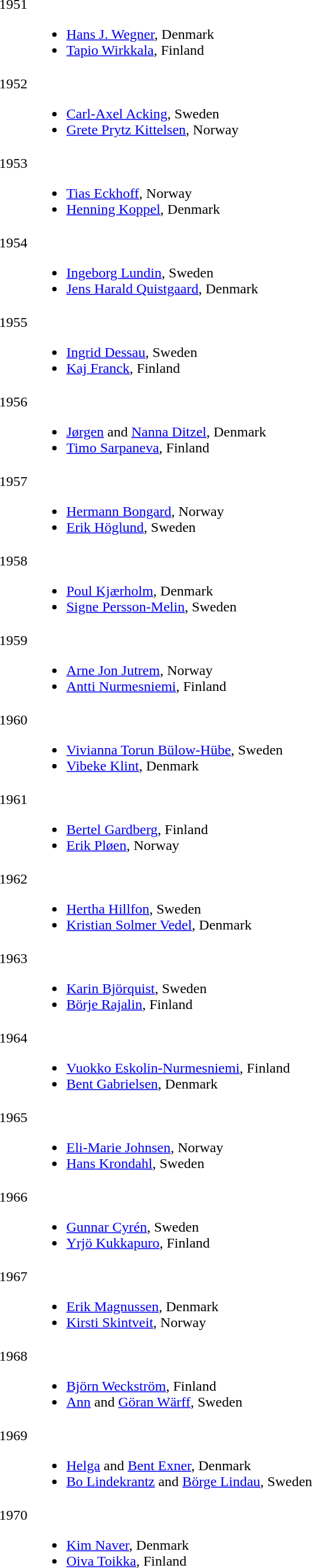<table>
<tr>
<td valign="top">1951</td>
<td><br><ul><li><a href='#'>Hans J. Wegner</a>, Denmark</li><li><a href='#'>Tapio Wirkkala</a>, Finland</li></ul></td>
</tr>
<tr>
<td valign="top">1952</td>
<td><br><ul><li><a href='#'>Carl-Axel Acking</a>, Sweden</li><li><a href='#'>Grete Prytz Kittelsen</a>, Norway</li></ul></td>
</tr>
<tr>
<td valign="top">1953</td>
<td><br><ul><li><a href='#'>Tias Eckhoff</a>, Norway</li><li><a href='#'>Henning Koppel</a>, Denmark</li></ul></td>
</tr>
<tr>
<td valign="top">1954</td>
<td><br><ul><li><a href='#'>Ingeborg Lundin</a>, Sweden</li><li><a href='#'>Jens Harald Quistgaard</a>, Denmark</li></ul></td>
</tr>
<tr>
<td valign="top">1955</td>
<td><br><ul><li><a href='#'>Ingrid Dessau</a>, Sweden</li><li><a href='#'>Kaj Franck</a>, Finland</li></ul></td>
</tr>
<tr>
<td valign="top">1956</td>
<td><br><ul><li><a href='#'>Jørgen</a> and <a href='#'>Nanna Ditzel</a>, Denmark</li><li><a href='#'>Timo Sarpaneva</a>, Finland</li></ul></td>
</tr>
<tr>
<td valign="top">1957</td>
<td><br><ul><li><a href='#'>Hermann Bongard</a>, Norway</li><li><a href='#'>Erik Höglund</a>, Sweden</li></ul></td>
</tr>
<tr>
<td valign="top">1958</td>
<td><br><ul><li><a href='#'>Poul Kjærholm</a>, Denmark</li><li><a href='#'>Signe Persson-Melin</a>, Sweden</li></ul></td>
</tr>
<tr>
<td valign="top">1959</td>
<td><br><ul><li><a href='#'>Arne Jon Jutrem</a>, Norway</li><li><a href='#'>Antti Nurmesniemi</a>, Finland</li></ul></td>
</tr>
<tr>
<td valign="top">1960</td>
<td><br><ul><li><a href='#'>Vivianna Torun Bülow-Hübe</a>, Sweden</li><li><a href='#'>Vibeke Klint</a>, Denmark</li></ul></td>
</tr>
<tr>
<td valign="top">1961</td>
<td><br><ul><li><a href='#'>Bertel Gardberg</a>, Finland</li><li><a href='#'>Erik Pløen</a>, Norway</li></ul></td>
</tr>
<tr>
<td valign="top">1962</td>
<td><br><ul><li><a href='#'>Hertha Hillfon</a>, Sweden</li><li><a href='#'>Kristian Solmer Vedel</a>, Denmark</li></ul></td>
</tr>
<tr>
<td valign="top">1963</td>
<td><br><ul><li><a href='#'>Karin Björquist</a>, Sweden</li><li><a href='#'>Börje Rajalin</a>, Finland</li></ul></td>
</tr>
<tr>
<td valign="top">1964</td>
<td><br><ul><li><a href='#'>Vuokko Eskolin-Nurmesniemi</a>, Finland</li><li><a href='#'>Bent Gabrielsen</a>, Denmark</li></ul></td>
</tr>
<tr>
<td valign="top">1965</td>
<td><br><ul><li><a href='#'>Eli-Marie Johnsen</a>, Norway</li><li><a href='#'>Hans Krondahl</a>, Sweden</li></ul></td>
</tr>
<tr>
<td valign="top">1966</td>
<td><br><ul><li><a href='#'>Gunnar Cyrén</a>, Sweden</li><li><a href='#'>Yrjö Kukkapuro</a>, Finland</li></ul></td>
</tr>
<tr>
<td valign="top">1967</td>
<td><br><ul><li><a href='#'>Erik Magnussen</a>, Denmark</li><li><a href='#'>Kirsti Skintveit</a>, Norway</li></ul></td>
</tr>
<tr>
<td valign="top">1968</td>
<td><br><ul><li><a href='#'>Björn Weckström</a>, Finland</li><li><a href='#'>Ann</a> and <a href='#'>Göran Wärff</a>, Sweden</li></ul></td>
</tr>
<tr>
<td valign="top">1969</td>
<td><br><ul><li><a href='#'>Helga</a> and <a href='#'>Bent Exner</a>, Denmark</li><li><a href='#'>Bo Lindekrantz</a> and <a href='#'>Börge Lindau</a>, Sweden</li></ul></td>
</tr>
<tr>
<td valign="top">1970</td>
<td><br><ul><li><a href='#'>Kim Naver</a>, Denmark</li><li><a href='#'>Oiva Toikka</a>, Finland</li></ul></td>
</tr>
</table>
